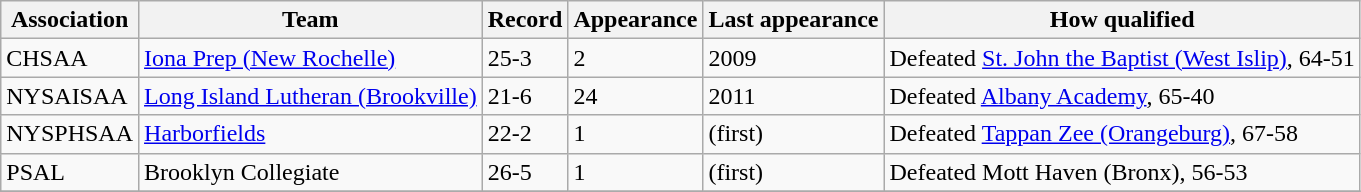<table class="wikitable sortable" style="text-align:left;">
<tr>
<th>Association</th>
<th>Team</th>
<th>Record</th>
<th data-sort-type="number">Appearance</th>
<th>Last appearance</th>
<th>How qualified</th>
</tr>
<tr>
<td>CHSAA</td>
<td><a href='#'>Iona Prep (New Rochelle)</a></td>
<td>25-3</td>
<td>2</td>
<td>2009</td>
<td>Defeated <a href='#'>St. John the Baptist (West Islip)</a>, 64-51</td>
</tr>
<tr>
<td>NYSAISAA</td>
<td><a href='#'>Long Island Lutheran (Brookville)</a></td>
<td>21-6</td>
<td>24</td>
<td>2011</td>
<td>Defeated <a href='#'>Albany Academy</a>, 65-40</td>
</tr>
<tr>
<td>NYSPHSAA</td>
<td><a href='#'>Harborfields</a></td>
<td>22-2</td>
<td>1</td>
<td>(first)</td>
<td>Defeated <a href='#'>Tappan Zee (Orangeburg)</a>, 67-58</td>
</tr>
<tr>
<td>PSAL</td>
<td>Brooklyn Collegiate</td>
<td>26-5</td>
<td>1</td>
<td>(first)</td>
<td>Defeated Mott Haven (Bronx), 56-53</td>
</tr>
<tr>
</tr>
</table>
